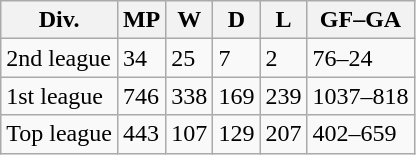<table class="wikitable">
<tr>
<th>Div.</th>
<th>MP</th>
<th>W</th>
<th>D</th>
<th>L</th>
<th>GF–GA</th>
</tr>
<tr>
<td>2nd league</td>
<td>34</td>
<td>25</td>
<td>7</td>
<td>2</td>
<td>76–24</td>
</tr>
<tr>
<td>1st league</td>
<td>746</td>
<td>338</td>
<td>169</td>
<td>239</td>
<td>1037–818</td>
</tr>
<tr>
<td>Top league</td>
<td>443</td>
<td>107</td>
<td>129</td>
<td>207</td>
<td>402–659</td>
</tr>
</table>
